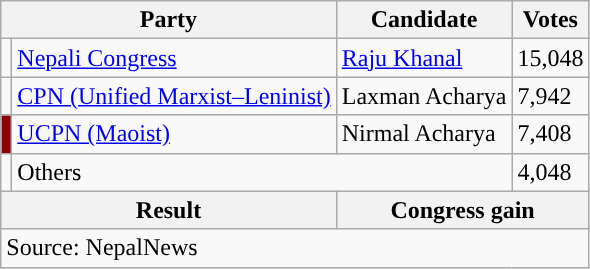<table class="wikitable">
<tr>
<th colspan="2">Party</th>
<th>Candidate</th>
<th>Votes</th>
</tr>
<tr>
<td style="background-color:"></td>
<td><a href='#'>Nepali Congress</a></td>
<td><a href='#'>Raju Khanal</a></td>
<td>15,048</td>
</tr>
<tr>
<td style="background-color:"></td>
<td><a href='#'>CPN (Unified Marxist–Leninist)</a></td>
<td>Laxman Acharya</td>
<td>7,942</td>
</tr>
<tr>
<td style="background-color:darkred"></td>
<td><a href='#'>UCPN (Maoist)</a></td>
<td>Nirmal Acharya</td>
<td>7,408</td>
</tr>
<tr>
<td></td>
<td colspan="2">Others</td>
<td>4,048</td>
</tr>
<tr>
<th colspan="2">Result</th>
<th colspan="2">Congress gain</th>
</tr>
<tr>
<td colspan="4">Source: NepalNews</td>
</tr>
</table>
